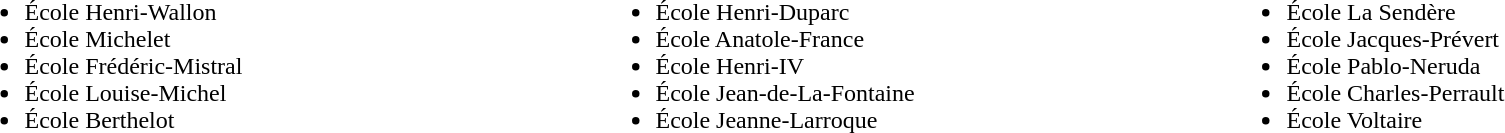<table valign="top" width=100%>
<tr>
<td valign=top width="25%"><br><ul><li>École Henri-Wallon</li><li>École Michelet</li><li>École Frédéric-Mistral</li><li>École Louise-Michel</li><li>École Berthelot</li></ul></td>
<td valign=top width="25%"><br><ul><li>École Henri-Duparc</li><li>École Anatole-France</li><li>École Henri-IV</li><li>École Jean-de-La-Fontaine</li><li>École Jeanne-Larroque</li></ul></td>
<td valign=top width="25%"><br><ul><li>École La Sendère</li><li>École Jacques-Prévert</li><li>École Pablo-Neruda</li><li>École Charles-Perrault</li><li>École Voltaire</li></ul></td>
</tr>
</table>
